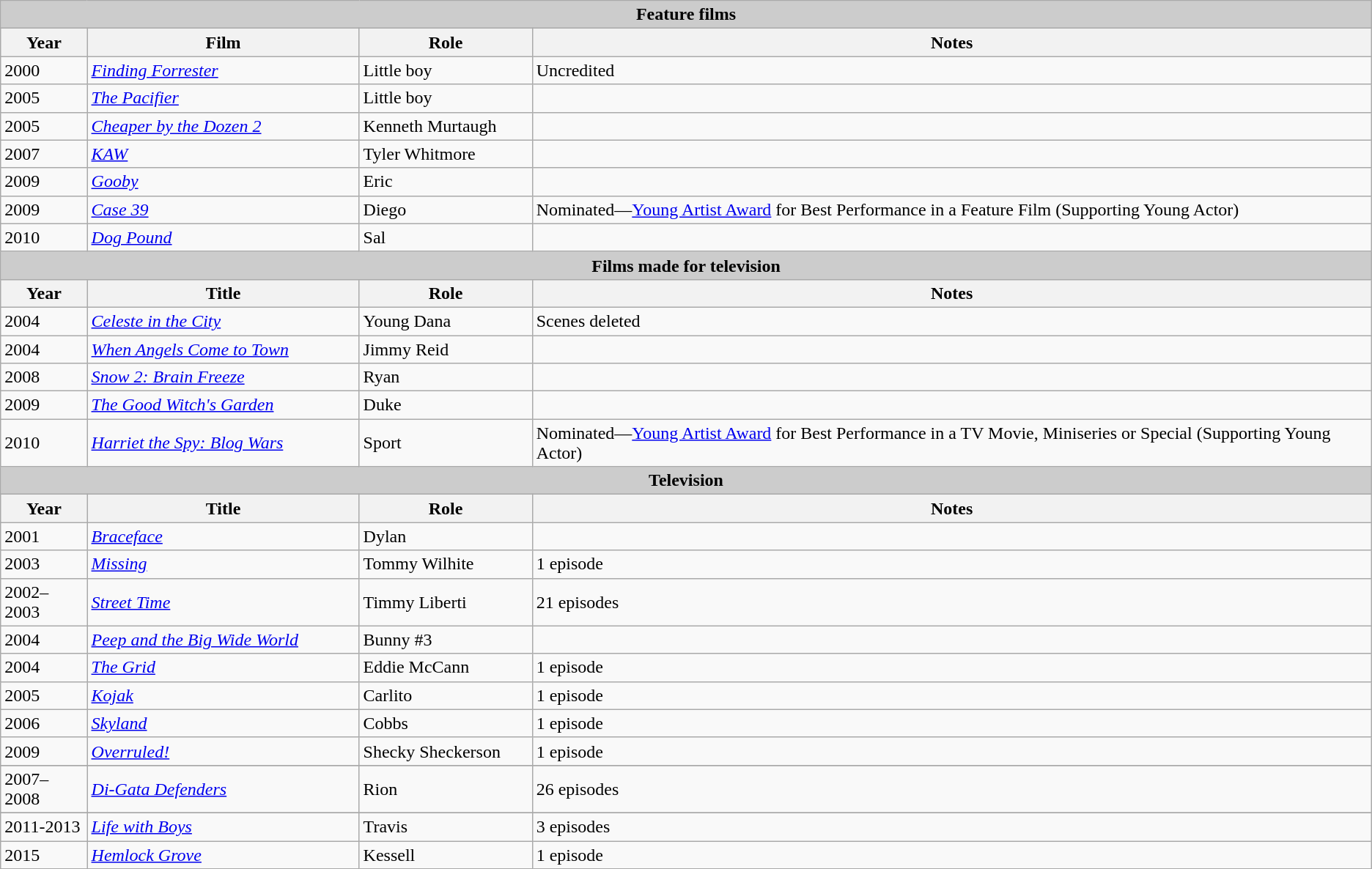<table class="wikitable">
<tr style="text-align:center;">
<th colspan="4" style="background:#ccc;">Feature films</th>
</tr>
<tr>
<th>Year</th>
<th style="width:240px;">Film</th>
<th style="width:150px;">Role</th>
<th>Notes</th>
</tr>
<tr>
<td>2000</td>
<td><em><a href='#'>Finding Forrester</a></em></td>
<td>Little boy</td>
<td>Uncredited</td>
</tr>
<tr>
<td>2005</td>
<td><em><a href='#'>The Pacifier</a></em></td>
<td>Little boy</td>
<td></td>
</tr>
<tr>
<td>2005</td>
<td><em><a href='#'>Cheaper by the Dozen 2</a></em></td>
<td>Kenneth Murtaugh</td>
<td></td>
</tr>
<tr>
<td>2007</td>
<td><em><a href='#'>KAW</a></em></td>
<td>Tyler Whitmore</td>
<td></td>
</tr>
<tr>
<td>2009</td>
<td><em><a href='#'>Gooby</a></em></td>
<td>Eric</td>
<td></td>
</tr>
<tr>
<td>2009</td>
<td><em><a href='#'>Case 39</a></em></td>
<td>Diego</td>
<td>Nominated—<a href='#'>Young Artist Award</a> for Best Performance in a Feature Film (Supporting Young Actor)</td>
</tr>
<tr>
<td>2010</td>
<td><em><a href='#'>Dog Pound</a></em></td>
<td>Sal</td>
<td></td>
</tr>
<tr style="text-align:center;">
<th colspan="4" style="background:#ccc;">Films made for television</th>
</tr>
<tr style="text-align:center;">
<th>Year</th>
<th>Title</th>
<th>Role</th>
<th>Notes</th>
</tr>
<tr>
<td>2004</td>
<td><em><a href='#'>Celeste in the City</a></em></td>
<td>Young Dana</td>
<td>Scenes deleted</td>
</tr>
<tr>
<td>2004</td>
<td><em><a href='#'>When Angels Come to Town</a></em></td>
<td>Jimmy Reid</td>
<td></td>
</tr>
<tr>
<td>2008</td>
<td><em><a href='#'>Snow 2: Brain Freeze</a></em></td>
<td>Ryan</td>
<td></td>
</tr>
<tr>
<td>2009</td>
<td><em><a href='#'>The Good Witch's Garden</a></em></td>
<td>Duke</td>
<td></td>
</tr>
<tr>
<td>2010</td>
<td><em><a href='#'>Harriet the Spy: Blog Wars</a></em></td>
<td>Sport</td>
<td>Nominated—<a href='#'>Young Artist Award</a> for Best Performance in a TV Movie, Miniseries or Special (Supporting Young Actor)</td>
</tr>
<tr style="text-align:center;">
<th colspan="4" style="background:#ccc;">Television</th>
</tr>
<tr style="text-align:center;">
<th>Year</th>
<th>Title</th>
<th>Role</th>
<th>Notes</th>
</tr>
<tr>
<td>2001</td>
<td><em><a href='#'>Braceface</a></em></td>
<td>Dylan</td>
<td></td>
</tr>
<tr>
<td>2003</td>
<td><em><a href='#'>Missing</a></em></td>
<td>Tommy Wilhite</td>
<td>1 episode</td>
</tr>
<tr>
<td>2002–2003</td>
<td><em><a href='#'>Street Time</a></em></td>
<td>Timmy Liberti</td>
<td>21 episodes</td>
</tr>
<tr>
<td>2004</td>
<td><em><a href='#'>Peep and the Big Wide World</a></em></td>
<td>Bunny #3</td>
<td></td>
</tr>
<tr>
<td>2004</td>
<td><em><a href='#'>The Grid</a></em></td>
<td>Eddie McCann</td>
<td>1 episode</td>
</tr>
<tr>
<td>2005</td>
<td><em><a href='#'>Kojak</a></em></td>
<td>Carlito</td>
<td>1 episode</td>
</tr>
<tr>
<td>2006</td>
<td><em><a href='#'>Skyland</a></em></td>
<td>Cobbs</td>
<td>1 episode</td>
</tr>
<tr>
<td>2009</td>
<td><em><a href='#'>Overruled!</a></em></td>
<td>Shecky Sheckerson</td>
<td>1 episode</td>
</tr>
<tr>
</tr>
<tr>
<td>2007–2008</td>
<td><em><a href='#'>Di-Gata Defenders</a></em></td>
<td>Rion</td>
<td>26 episodes</td>
</tr>
<tr>
</tr>
<tr>
<td>2011-2013</td>
<td><em><a href='#'>Life with Boys</a></em></td>
<td>Travis</td>
<td>3 episodes</td>
</tr>
<tr>
<td>2015</td>
<td><em><a href='#'>Hemlock Grove</a></em></td>
<td>Kessell</td>
<td>1 episode</td>
</tr>
</table>
